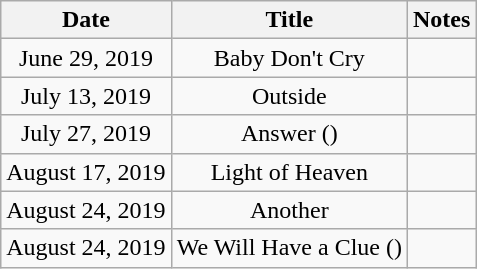<table class=wikitable style=text-align:center>
<tr>
<th>Date</th>
<th>Title</th>
<th>Notes</th>
</tr>
<tr>
<td>June 29, 2019</td>
<td>Baby Don't Cry</td>
<td></td>
</tr>
<tr>
<td>July 13, 2019</td>
<td>Outside</td>
<td></td>
</tr>
<tr>
<td>July 27, 2019</td>
<td>Answer ()</td>
<td></td>
</tr>
<tr>
<td>August 17, 2019</td>
<td>Light of Heaven</td>
<td></td>
</tr>
<tr>
<td>August 24, 2019</td>
<td>Another</td>
<td></td>
</tr>
<tr>
<td>August 24, 2019</td>
<td>We Will Have a Clue ()</td>
<td></td>
</tr>
</table>
